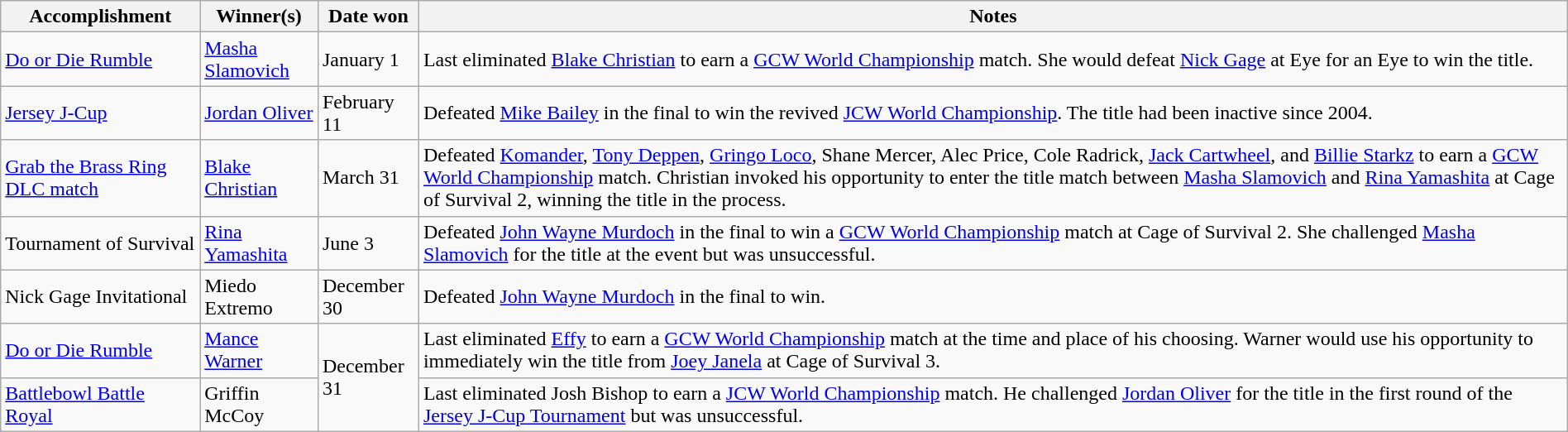<table class="wikitable" style="width:100%;">
<tr>
<th>Accomplishment</th>
<th>Winner(s)</th>
<th>Date won</th>
<th>Notes</th>
</tr>
<tr>
<td><a href='#'>Do or Die Rumble</a></td>
<td><a href='#'>Masha Slamovich</a></td>
<td>January 1</td>
<td>Last eliminated <a href='#'>Blake Christian</a> to earn a <a href='#'>GCW World Championship</a> match. She would defeat <a href='#'>Nick Gage</a> at Eye for an Eye to win the title.</td>
</tr>
<tr>
<td><a href='#'>Jersey J-Cup</a></td>
<td><a href='#'>Jordan Oliver</a></td>
<td>February 11</td>
<td>Defeated <a href='#'>Mike Bailey</a> in the final to win the revived <a href='#'>JCW World Championship</a>. The title had been inactive since 2004.</td>
</tr>
<tr>
<td><a href='#'>Grab the Brass Ring DLC match</a></td>
<td><a href='#'>Blake Christian</a></td>
<td>March 31</td>
<td>Defeated <a href='#'>Komander</a>, <a href='#'>Tony Deppen</a>, <a href='#'>Gringo Loco</a>, Shane Mercer, Alec Price, Cole Radrick, <a href='#'>Jack Cartwheel</a>, and <a href='#'>Billie Starkz</a> to earn a <a href='#'>GCW World Championship</a> match. Christian invoked his opportunity to enter the title match between <a href='#'>Masha Slamovich</a> and <a href='#'>Rina Yamashita</a> at Cage of Survival 2, winning the title in the process.</td>
</tr>
<tr>
<td>Tournament of Survival</td>
<td><a href='#'>Rina Yamashita</a></td>
<td>June 3</td>
<td>Defeated <a href='#'>John Wayne Murdoch</a> in the final to win a <a href='#'>GCW World Championship</a> match at Cage of Survival 2. She challenged <a href='#'>Masha Slamovich</a> for the title at the event but was unsuccessful.</td>
</tr>
<tr>
<td>Nick Gage Invitational</td>
<td>Miedo Extremo</td>
<td>December 30</td>
<td>Defeated <a href='#'>John Wayne Murdoch</a> in the final to win.</td>
</tr>
<tr>
<td><a href='#'>Do or Die Rumble</a></td>
<td><a href='#'>Mance Warner</a></td>
<td rowspan=2>December 31</td>
<td>Last eliminated <a href='#'>Effy</a> to earn a <a href='#'>GCW World Championship</a> match at the time and place of his choosing. Warner would use his opportunity to immediately win the title from <a href='#'>Joey Janela</a> at Cage of Survival 3.</td>
</tr>
<tr>
<td><a href='#'>Battlebowl Battle Royal</a></td>
<td>Griffin McCoy</td>
<td>Last eliminated Josh Bishop to earn a <a href='#'>JCW World Championship</a> match. He challenged <a href='#'>Jordan Oliver</a> for the title in the first round of the <a href='#'>Jersey J-Cup Tournament</a> but was unsuccessful.</td>
</tr>
</table>
